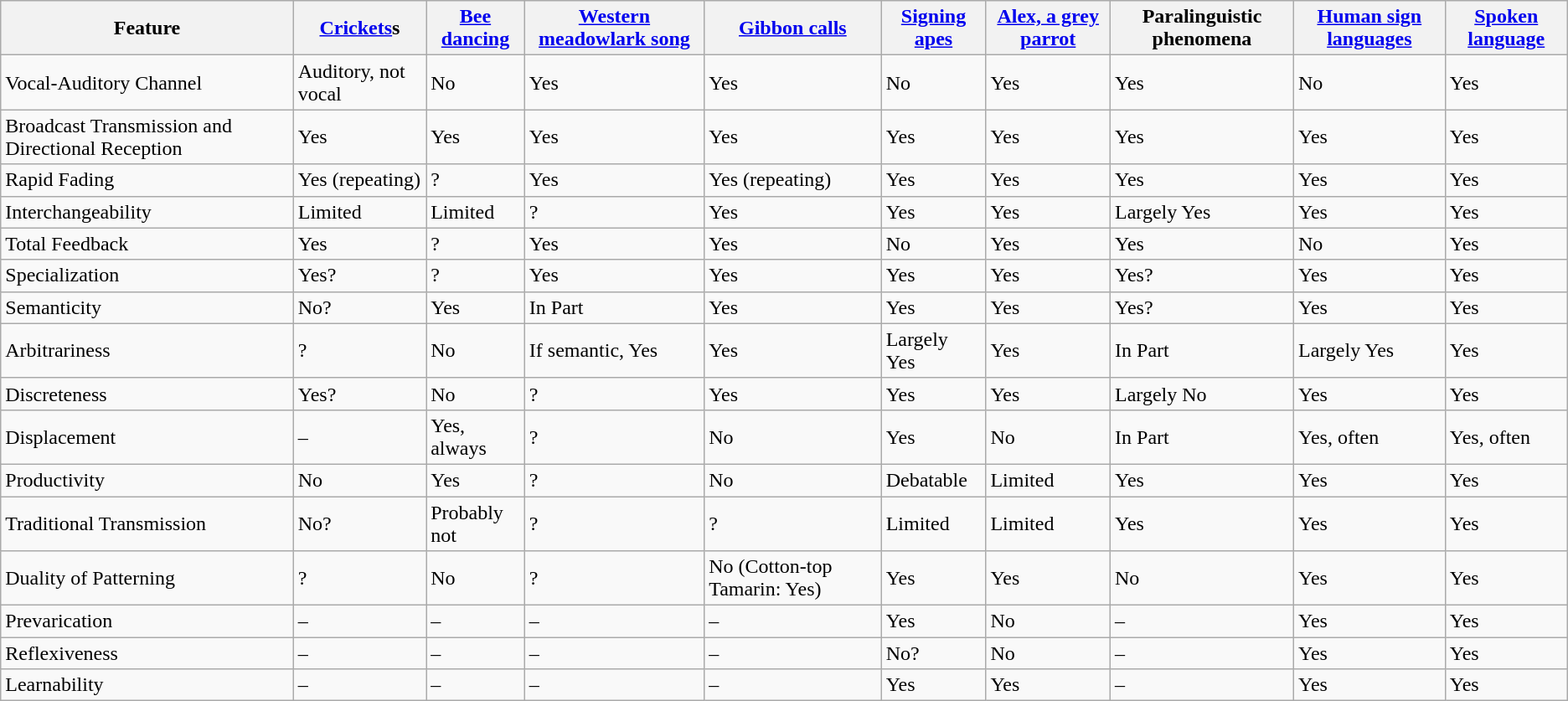<table class="wikitable">
<tr>
<th>Feature</th>
<th><a href='#'>Crickets</a>s</th>
<th><a href='#'>Bee dancing</a></th>
<th><a href='#'>Western meadowlark song</a></th>
<th><a href='#'>Gibbon calls</a></th>
<th><a href='#'>Signing apes</a></th>
<th><a href='#'>Alex, a grey parrot</a></th>
<th>Paralinguistic phenomena</th>
<th><a href='#'>Human sign languages</a></th>
<th><a href='#'>Spoken language</a></th>
</tr>
<tr>
<td>Vocal-Auditory Channel</td>
<td>Auditory, not vocal</td>
<td>No</td>
<td>Yes</td>
<td>Yes</td>
<td>No</td>
<td>Yes</td>
<td>Yes</td>
<td>No</td>
<td>Yes</td>
</tr>
<tr>
<td>Broadcast Transmission and Directional Reception</td>
<td>Yes</td>
<td>Yes</td>
<td>Yes</td>
<td>Yes</td>
<td>Yes</td>
<td>Yes</td>
<td>Yes</td>
<td>Yes</td>
<td>Yes</td>
</tr>
<tr>
<td>Rapid Fading</td>
<td>Yes (repeating)</td>
<td>?</td>
<td>Yes</td>
<td>Yes (repeating)</td>
<td>Yes</td>
<td>Yes</td>
<td>Yes</td>
<td>Yes</td>
<td>Yes</td>
</tr>
<tr>
<td>Interchangeability</td>
<td>Limited</td>
<td>Limited</td>
<td>?</td>
<td>Yes</td>
<td>Yes</td>
<td>Yes</td>
<td>Largely Yes</td>
<td>Yes</td>
<td>Yes</td>
</tr>
<tr>
<td>Total Feedback</td>
<td>Yes</td>
<td>?</td>
<td>Yes</td>
<td>Yes</td>
<td>No</td>
<td>Yes</td>
<td>Yes</td>
<td>No</td>
<td>Yes</td>
</tr>
<tr>
<td>Specialization</td>
<td>Yes?</td>
<td>?</td>
<td>Yes</td>
<td>Yes</td>
<td>Yes</td>
<td>Yes</td>
<td>Yes?</td>
<td>Yes</td>
<td>Yes</td>
</tr>
<tr>
<td>Semanticity</td>
<td>No?</td>
<td>Yes</td>
<td>In Part</td>
<td>Yes</td>
<td>Yes</td>
<td>Yes</td>
<td>Yes?</td>
<td>Yes</td>
<td>Yes</td>
</tr>
<tr>
<td>Arbitrariness</td>
<td>?</td>
<td>No</td>
<td>If semantic, Yes</td>
<td>Yes</td>
<td>Largely Yes</td>
<td>Yes</td>
<td>In Part</td>
<td>Largely Yes</td>
<td>Yes</td>
</tr>
<tr>
<td>Discreteness</td>
<td>Yes?</td>
<td>No</td>
<td>?</td>
<td>Yes</td>
<td>Yes</td>
<td>Yes</td>
<td>Largely No</td>
<td>Yes</td>
<td>Yes</td>
</tr>
<tr>
<td>Displacement</td>
<td>–</td>
<td>Yes, always</td>
<td>?</td>
<td>No</td>
<td>Yes</td>
<td>No</td>
<td>In Part</td>
<td>Yes, often</td>
<td>Yes, often</td>
</tr>
<tr>
<td>Productivity</td>
<td>No</td>
<td>Yes</td>
<td>?</td>
<td>No</td>
<td>Debatable</td>
<td>Limited</td>
<td>Yes</td>
<td>Yes</td>
<td>Yes</td>
</tr>
<tr>
<td>Traditional Transmission</td>
<td>No?</td>
<td>Probably not</td>
<td>?</td>
<td>?</td>
<td>Limited</td>
<td>Limited</td>
<td>Yes</td>
<td>Yes</td>
<td>Yes</td>
</tr>
<tr>
<td>Duality of Patterning</td>
<td>?</td>
<td>No</td>
<td>?</td>
<td>No (Cotton-top Tamarin: Yes)</td>
<td>Yes</td>
<td>Yes</td>
<td>No</td>
<td>Yes</td>
<td>Yes</td>
</tr>
<tr>
<td>Prevarication</td>
<td>–</td>
<td>–</td>
<td>–</td>
<td>–</td>
<td>Yes</td>
<td>No</td>
<td>–</td>
<td>Yes</td>
<td>Yes</td>
</tr>
<tr>
<td>Reflexiveness</td>
<td>–</td>
<td>–</td>
<td>–</td>
<td>–</td>
<td>No?</td>
<td>No</td>
<td>–</td>
<td>Yes</td>
<td>Yes</td>
</tr>
<tr>
<td>Learnability</td>
<td>–</td>
<td>–</td>
<td>–</td>
<td>–</td>
<td>Yes</td>
<td>Yes</td>
<td>–</td>
<td>Yes</td>
<td>Yes</td>
</tr>
</table>
